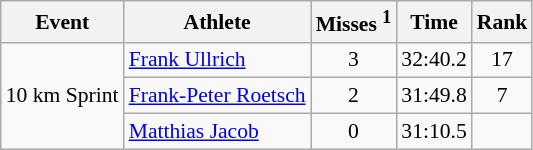<table class="wikitable" style="font-size:90%">
<tr>
<th>Event</th>
<th>Athlete</th>
<th>Misses <sup>1</sup></th>
<th>Time</th>
<th>Rank</th>
</tr>
<tr>
<td rowspan="3">10 km Sprint</td>
<td><a href='#'>Frank Ullrich</a></td>
<td align="center">3</td>
<td align="center">32:40.2</td>
<td align="center">17</td>
</tr>
<tr>
<td><a href='#'>Frank-Peter Roetsch</a></td>
<td align="center">2</td>
<td align="center">31:49.8</td>
<td align="center">7</td>
</tr>
<tr>
<td><a href='#'>Matthias Jacob</a></td>
<td align="center">0</td>
<td align="center">31:10.5</td>
<td align="center"></td>
</tr>
</table>
